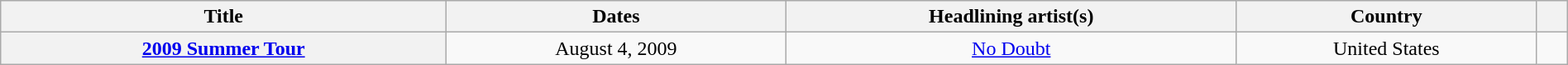<table class="wikitable sortable plainrowheaders" style="text-align:center;" width=100%>
<tr>
<th scope="col">Title</th>
<th scope="col">Dates</th>
<th scope="col">Headlining artist(s)</th>
<th scope="col">Country</th>
<th scope="col" width="2%" class="unsortable"></th>
</tr>
<tr>
<th scope="row"><a href='#'>2009 Summer Tour</a></th>
<td>August 4, 2009</td>
<td><a href='#'>No Doubt</a></td>
<td rowspan="6">United States</td>
<td></td>
</tr>
</table>
